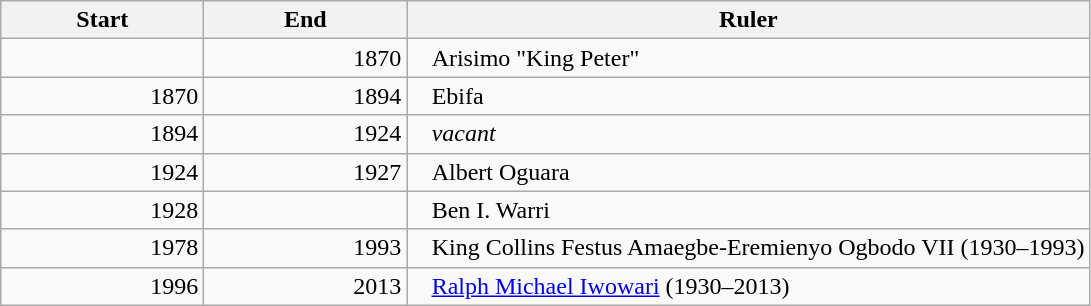<table class=wikitable style="text-align:right;">
<tr>
<th style="width:8em;">Start</th>
<th style="width:8em;">End</th>
<th>Ruler</th>
</tr>
<tr>
<td></td>
<td>1870</td>
<td style="text-align:left;padding-left:1em;">Arisimo "King Peter"</td>
</tr>
<tr>
<td>1870</td>
<td>1894</td>
<td style="text-align:left;padding-left:1em;">Ebifa</td>
</tr>
<tr>
<td>1894</td>
<td>1924</td>
<td style="text-align:left;padding-left:1em;"><em>vacant</em></td>
</tr>
<tr>
<td>1924</td>
<td>1927</td>
<td style="text-align:left;padding-left:1em;">Albert Oguara</td>
</tr>
<tr>
<td>1928</td>
<td></td>
<td style="text-align:left;padding-left:1em;">Ben I. Warri</td>
</tr>
<tr>
<td>1978</td>
<td>1993</td>
<td style="text-align:left;padding-left:1em;">King Collins Festus Amaegbe-Eremienyo Ogbodo VII (1930–1993)</td>
</tr>
<tr>
<td>1996</td>
<td>2013</td>
<td style="text-align:left;padding-left:1em;"><a href='#'>Ralph Michael Iwowari</a> (1930–2013)</td>
</tr>
</table>
